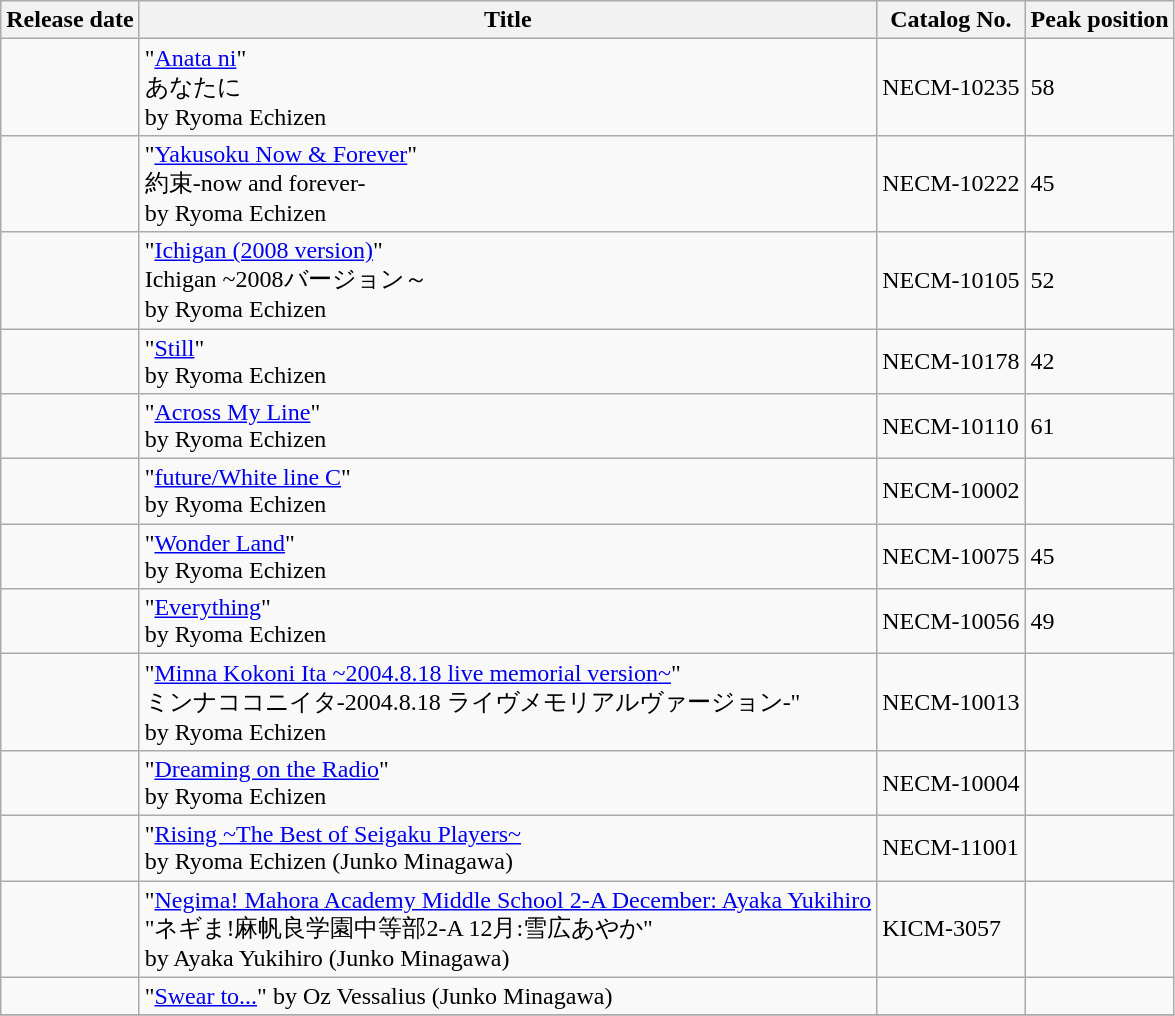<table class="wikitable">
<tr>
<th>Release date</th>
<th>Title</th>
<th>Catalog No.</th>
<th>Peak position</th>
</tr>
<tr>
<td></td>
<td>"<a href='#'>Anata ni</a>"<br>あなたに<br> by Ryoma Echizen</td>
<td>NECM-10235</td>
<td>58</td>
</tr>
<tr>
<td></td>
<td>"<a href='#'>Yakusoku Now & Forever</a>"<br>約束-now and forever-<br>by Ryoma Echizen</td>
<td>NECM-10222</td>
<td>45</td>
</tr>
<tr>
<td></td>
<td>"<a href='#'>Ichigan (2008 version)</a>"<br>Ichigan ~2008バージョン～<br> by Ryoma Echizen</td>
<td>NECM-10105</td>
<td>52</td>
</tr>
<tr>
<td></td>
<td>"<a href='#'>Still</a>"<br>by Ryoma Echizen</td>
<td>NECM-10178</td>
<td>42</td>
</tr>
<tr>
<td></td>
<td>"<a href='#'>Across My Line</a>"<br>by Ryoma Echizen</td>
<td>NECM-10110</td>
<td>61</td>
</tr>
<tr>
<td></td>
<td>"<a href='#'>future/White line C</a>"<br>by  Ryoma Echizen</td>
<td>NECM-10002</td>
<td> </td>
</tr>
<tr>
<td></td>
<td>"<a href='#'>Wonder Land</a>"<br>by  Ryoma Echizen</td>
<td>NECM-10075</td>
<td>45</td>
</tr>
<tr>
<td></td>
<td>"<a href='#'>Everything</a>"<br>by Ryoma Echizen</td>
<td>NECM-10056</td>
<td>49</td>
</tr>
<tr>
<td></td>
<td>"<a href='#'>Minna Kokoni Ita ~2004.8.18 live memorial version~</a>"<br>ミンナココニイタ-2004.8.18 ライヴメモリアルヴァージョン-"<br>by Ryoma Echizen</td>
<td>NECM-10013</td>
<td> </td>
</tr>
<tr>
<td></td>
<td>"<a href='#'>Dreaming on the Radio</a>"<br>by Ryoma Echizen</td>
<td>NECM-10004</td>
<td> </td>
</tr>
<tr>
<td></td>
<td>"<a href='#'>Rising ~The Best of Seigaku Players~</a><br>by Ryoma Echizen (Junko Minagawa)</td>
<td>NECM-11001</td>
<td> </td>
</tr>
<tr>
<td></td>
<td>"<a href='#'>Negima! Mahora Academy Middle School 2-A December: Ayaka Yukihiro</a><br>"ネギま!麻帆良学園中等部2-A 12月:雪広あやか"<br>by Ayaka Yukihiro (Junko Minagawa)</td>
<td>KICM-3057</td>
<td> </td>
</tr>
<tr>
<td></td>
<td>"<a href='#'>Swear to...</a>" by Oz Vessalius (Junko Minagawa)</td>
<td></td>
<td> </td>
</tr>
<tr>
</tr>
</table>
